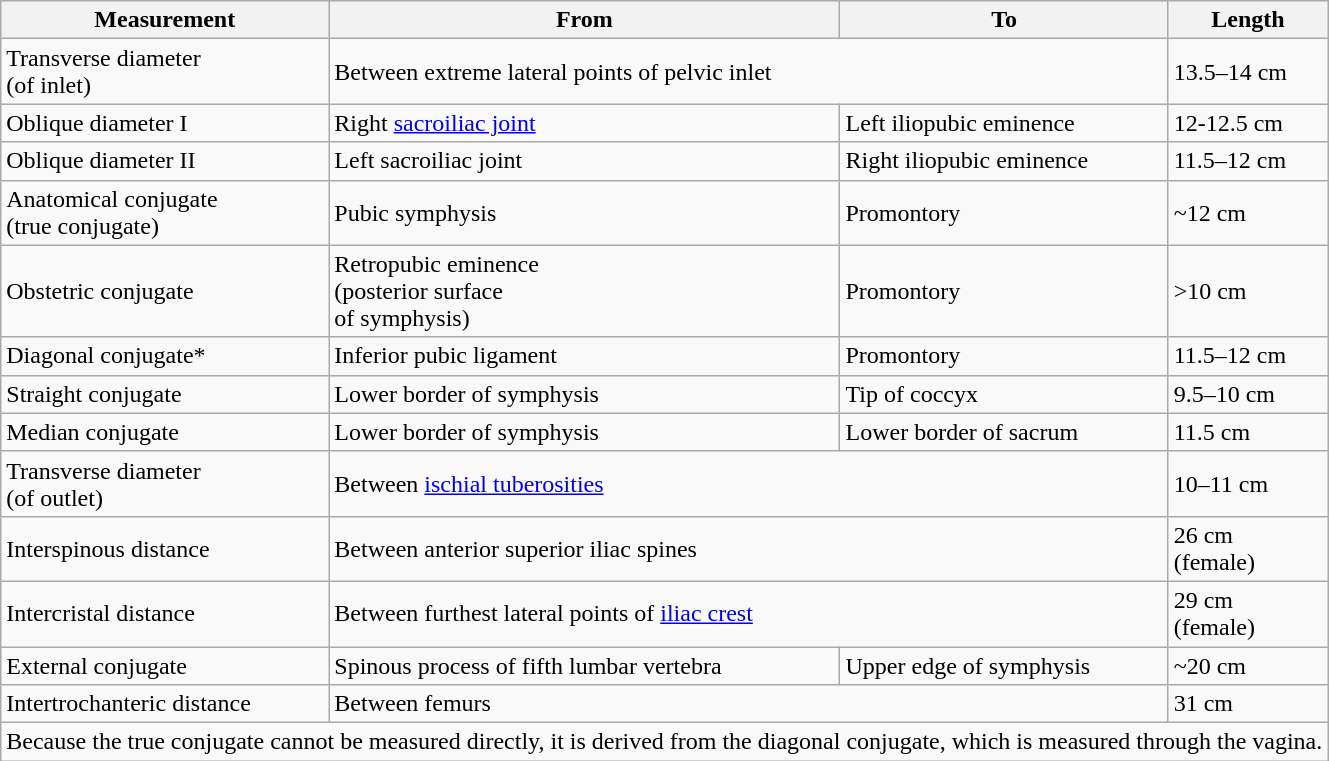<table class="wikitable">
<tr>
<th>Measurement</th>
<th>From</th>
<th>To</th>
<th>Length</th>
</tr>
<tr>
<td>Transverse diameter<br>(of inlet)</td>
<td colspan=2>Between extreme lateral points of pelvic inlet</td>
<td>13.5–14 cm</td>
</tr>
<tr>
<td>Oblique diameter I</td>
<td>Right <a href='#'>sacroiliac joint</a></td>
<td>Left iliopubic eminence</td>
<td>12-12.5 cm</td>
</tr>
<tr>
<td>Oblique diameter II</td>
<td>Left sacroiliac joint</td>
<td>Right iliopubic eminence</td>
<td>11.5–12 cm</td>
</tr>
<tr>
<td>Anatomical conjugate<br>(true conjugate)</td>
<td>Pubic symphysis</td>
<td>Promontory</td>
<td>~12 cm</td>
</tr>
<tr>
<td>Obstetric conjugate</td>
<td>Retropubic eminence<br>(posterior surface<br>of symphysis)</td>
<td>Promontory</td>
<td>>10 cm</td>
</tr>
<tr>
<td>Diagonal conjugate*</td>
<td>Inferior pubic ligament</td>
<td>Promontory</td>
<td>11.5–12 cm</td>
</tr>
<tr>
<td>Straight conjugate</td>
<td>Lower border of symphysis</td>
<td>Tip of coccyx</td>
<td>9.5–10 cm</td>
</tr>
<tr>
<td>Median conjugate</td>
<td>Lower border of symphysis</td>
<td>Lower border of sacrum</td>
<td>11.5 cm</td>
</tr>
<tr>
<td>Transverse diameter<br>(of outlet)</td>
<td colspan=2>Between <a href='#'>ischial tuberosities</a></td>
<td>10–11 cm</td>
</tr>
<tr>
<td>Interspinous distance</td>
<td colspan=2>Between anterior superior iliac spines</td>
<td>26 cm<br>(female)</td>
</tr>
<tr>
<td>Intercristal distance</td>
<td colspan=2>Between furthest lateral points of <a href='#'>iliac crest</a></td>
<td>29 cm<br>(female)</td>
</tr>
<tr>
<td>External conjugate</td>
<td>Spinous process of fifth lumbar vertebra</td>
<td>Upper edge of symphysis</td>
<td>~20 cm</td>
</tr>
<tr>
<td>Intertrochanteric distance</td>
<td colspan=2>Between femurs</td>
<td>31 cm</td>
</tr>
<tr>
<td colspan=4>Because the true conjugate cannot be measured directly, it is derived from the diagonal conjugate, which is measured through the vagina.</td>
</tr>
</table>
